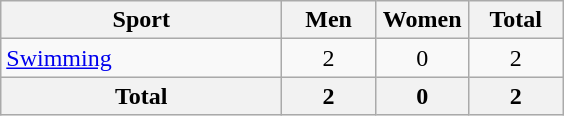<table class="wikitable sortable" style="text-align:center;">
<tr>
<th width=180>Sport</th>
<th width=55>Men</th>
<th width=55>Women</th>
<th width=55>Total</th>
</tr>
<tr>
<td align=left><a href='#'>Swimming</a></td>
<td>2</td>
<td>0</td>
<td>2</td>
</tr>
<tr>
<th>Total</th>
<th>2</th>
<th>0</th>
<th>2</th>
</tr>
</table>
